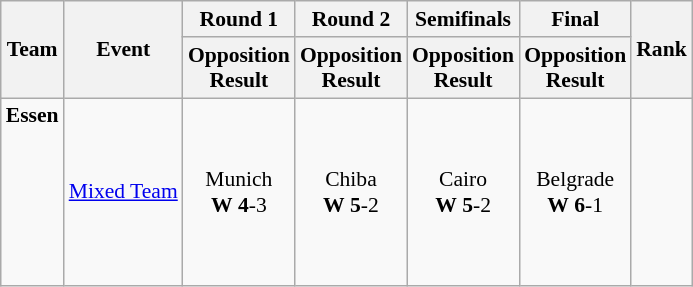<table class="wikitable" border="1" style="font-size:90%">
<tr>
<th rowspan=2>Team</th>
<th rowspan=2>Event</th>
<th>Round 1</th>
<th>Round 2</th>
<th>Semifinals</th>
<th>Final</th>
<th rowspan=2>Rank</th>
</tr>
<tr>
<th>Opposition<br>Result</th>
<th>Opposition<br>Result</th>
<th>Opposition<br>Result</th>
<th>Opposition<br>Result</th>
</tr>
<tr>
<td><strong>Essen</strong><br><br><br><br><br><br><br></td>
<td><a href='#'>Mixed Team</a></td>
<td align=center>Munich <br> <strong>W</strong> <strong>4</strong>-3</td>
<td align=center>Chiba <br> <strong>W</strong> <strong>5</strong>-2</td>
<td align=center>Cairo <br> <strong>W</strong> <strong>5</strong>-2</td>
<td align=center>Belgrade <br> <strong>W</strong> <strong>6</strong>-1</td>
<td align=center></td>
</tr>
</table>
